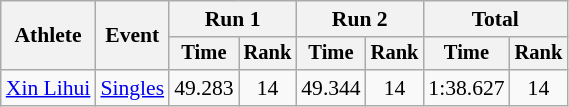<table class="wikitable" style="font-size:90%">
<tr>
<th rowspan="2">Athlete</th>
<th rowspan="2">Event</th>
<th colspan="2">Run 1</th>
<th colspan="2">Run 2</th>
<th colspan="2">Total</th>
</tr>
<tr style="font-size:95%">
<th>Time</th>
<th>Rank</th>
<th>Time</th>
<th>Rank</th>
<th>Time</th>
<th>Rank</th>
</tr>
<tr align=center>
<td align=left><a href='#'>Xin Lihui</a></td>
<td align=left><a href='#'>Singles</a></td>
<td>49.283</td>
<td>14</td>
<td>49.344</td>
<td>14</td>
<td>1:38.627</td>
<td>14</td>
</tr>
</table>
